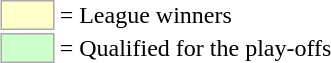<table style="margin:1em auto;">
<tr>
<td style="background-color:#ffffcc; border:1px solid #aaaaaa; width:2em;"></td>
<td>= League winners</td>
</tr>
<tr>
<td style="background-color:#ccffcc; border:1px solid #aaaaaa; width:2em;"></td>
<td>= Qualified for the play-offs</td>
</tr>
</table>
